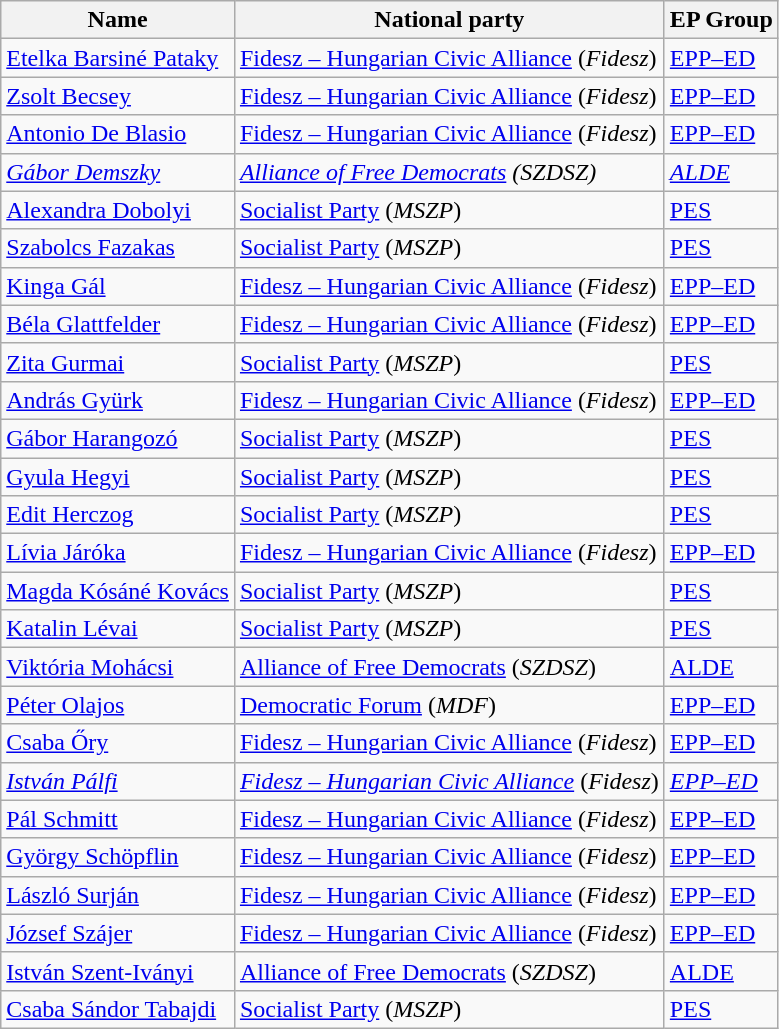<table class="sortable wikitable">
<tr>
<th>Name</th>
<th>National party</th>
<th>EP Group</th>
</tr>
<tr>
<td><a href='#'>Etelka Barsiné Pataky</a></td>
<td> <a href='#'>Fidesz – Hungarian Civic Alliance</a> (<em>Fidesz</em>)</td>
<td> <a href='#'>EPP–ED</a></td>
</tr>
<tr>
<td><a href='#'>Zsolt Becsey</a></td>
<td> <a href='#'>Fidesz – Hungarian Civic Alliance</a> (<em>Fidesz</em>)</td>
<td> <a href='#'>EPP–ED</a></td>
</tr>
<tr>
<td><a href='#'>Antonio De Blasio</a></td>
<td> <a href='#'>Fidesz – Hungarian Civic Alliance</a> (<em>Fidesz</em>)</td>
<td> <a href='#'>EPP–ED</a></td>
</tr>
<tr>
<td><em><a href='#'>Gábor Demszky</a></em></td>
<td><em><a href='#'>Alliance of Free Democrats</a> (SZDSZ)</em></td>
<td><em><a href='#'>ALDE</a></em></td>
</tr>
<tr>
<td><a href='#'>Alexandra Dobolyi</a></td>
<td> <a href='#'>Socialist Party</a> (<em>MSZP</em>)</td>
<td> <a href='#'>PES</a></td>
</tr>
<tr>
<td><a href='#'>Szabolcs Fazakas</a></td>
<td> <a href='#'>Socialist Party</a> (<em>MSZP</em>)</td>
<td> <a href='#'>PES</a></td>
</tr>
<tr>
<td><a href='#'>Kinga Gál</a></td>
<td> <a href='#'>Fidesz – Hungarian Civic Alliance</a> (<em>Fidesz</em>)</td>
<td> <a href='#'>EPP–ED</a></td>
</tr>
<tr>
<td><a href='#'>Béla Glattfelder</a></td>
<td> <a href='#'>Fidesz – Hungarian Civic Alliance</a> (<em>Fidesz</em>)</td>
<td> <a href='#'>EPP–ED</a></td>
</tr>
<tr>
<td><a href='#'>Zita Gurmai</a></td>
<td> <a href='#'>Socialist Party</a> (<em>MSZP</em>)</td>
<td> <a href='#'>PES</a></td>
</tr>
<tr>
<td><a href='#'>András Gyürk</a></td>
<td> <a href='#'>Fidesz – Hungarian Civic Alliance</a> (<em>Fidesz</em>)</td>
<td> <a href='#'>EPP–ED</a></td>
</tr>
<tr>
<td><a href='#'>Gábor Harangozó</a></td>
<td> <a href='#'>Socialist Party</a> (<em>MSZP</em>)</td>
<td> <a href='#'>PES</a></td>
</tr>
<tr>
<td><a href='#'>Gyula Hegyi</a></td>
<td> <a href='#'>Socialist Party</a> (<em>MSZP</em>)</td>
<td> <a href='#'>PES</a></td>
</tr>
<tr>
<td><a href='#'>Edit Herczog</a></td>
<td> <a href='#'>Socialist Party</a> (<em>MSZP</em>)</td>
<td> <a href='#'>PES</a></td>
</tr>
<tr>
<td><a href='#'>Lívia Járóka</a></td>
<td> <a href='#'>Fidesz – Hungarian Civic Alliance</a> (<em>Fidesz</em>)</td>
<td> <a href='#'>EPP–ED</a></td>
</tr>
<tr>
<td><a href='#'>Magda Kósáné Kovács</a></td>
<td> <a href='#'>Socialist Party</a> (<em>MSZP</em>)</td>
<td> <a href='#'>PES</a></td>
</tr>
<tr>
<td><a href='#'>Katalin Lévai</a></td>
<td> <a href='#'>Socialist Party</a> (<em>MSZP</em>)</td>
<td> <a href='#'>PES</a></td>
</tr>
<tr>
<td><a href='#'>Viktória Mohácsi</a></td>
<td> <a href='#'>Alliance of Free Democrats</a> (<em>SZDSZ</em>)</td>
<td> <a href='#'>ALDE</a></td>
</tr>
<tr>
<td><a href='#'>Péter Olajos</a></td>
<td> <a href='#'>Democratic Forum</a> (<em>MDF</em>)</td>
<td> <a href='#'>EPP–ED</a></td>
</tr>
<tr>
<td><a href='#'>Csaba Őry</a></td>
<td> <a href='#'>Fidesz – Hungarian Civic Alliance</a> (<em>Fidesz</em>)</td>
<td> <a href='#'>EPP–ED</a></td>
</tr>
<tr>
<td><em><a href='#'>István Pálfi</a></em></td>
<td><em><a href='#'>Fidesz – Hungarian Civic Alliance</a></em> (<em>Fidesz</em>)</td>
<td><em><a href='#'>EPP–ED</a></em></td>
</tr>
<tr>
<td><a href='#'>Pál Schmitt</a></td>
<td> <a href='#'>Fidesz – Hungarian Civic Alliance</a> (<em>Fidesz</em>)</td>
<td> <a href='#'>EPP–ED</a></td>
</tr>
<tr>
<td><a href='#'>György Schöpflin</a></td>
<td> <a href='#'>Fidesz – Hungarian Civic Alliance</a> (<em>Fidesz</em>)</td>
<td> <a href='#'>EPP–ED</a></td>
</tr>
<tr>
<td><a href='#'>László Surján</a></td>
<td> <a href='#'>Fidesz – Hungarian Civic Alliance</a> (<em>Fidesz</em>)</td>
<td> <a href='#'>EPP–ED</a></td>
</tr>
<tr>
<td><a href='#'>József Szájer</a></td>
<td> <a href='#'>Fidesz – Hungarian Civic Alliance</a> (<em>Fidesz</em>)</td>
<td> <a href='#'>EPP–ED</a></td>
</tr>
<tr>
<td><a href='#'>István Szent-Iványi</a></td>
<td> <a href='#'>Alliance of Free Democrats</a> (<em>SZDSZ</em>)</td>
<td> <a href='#'>ALDE</a></td>
</tr>
<tr>
<td><a href='#'>Csaba Sándor Tabajdi</a></td>
<td> <a href='#'>Socialist Party</a> (<em>MSZP</em>)</td>
<td> <a href='#'>PES</a></td>
</tr>
</table>
